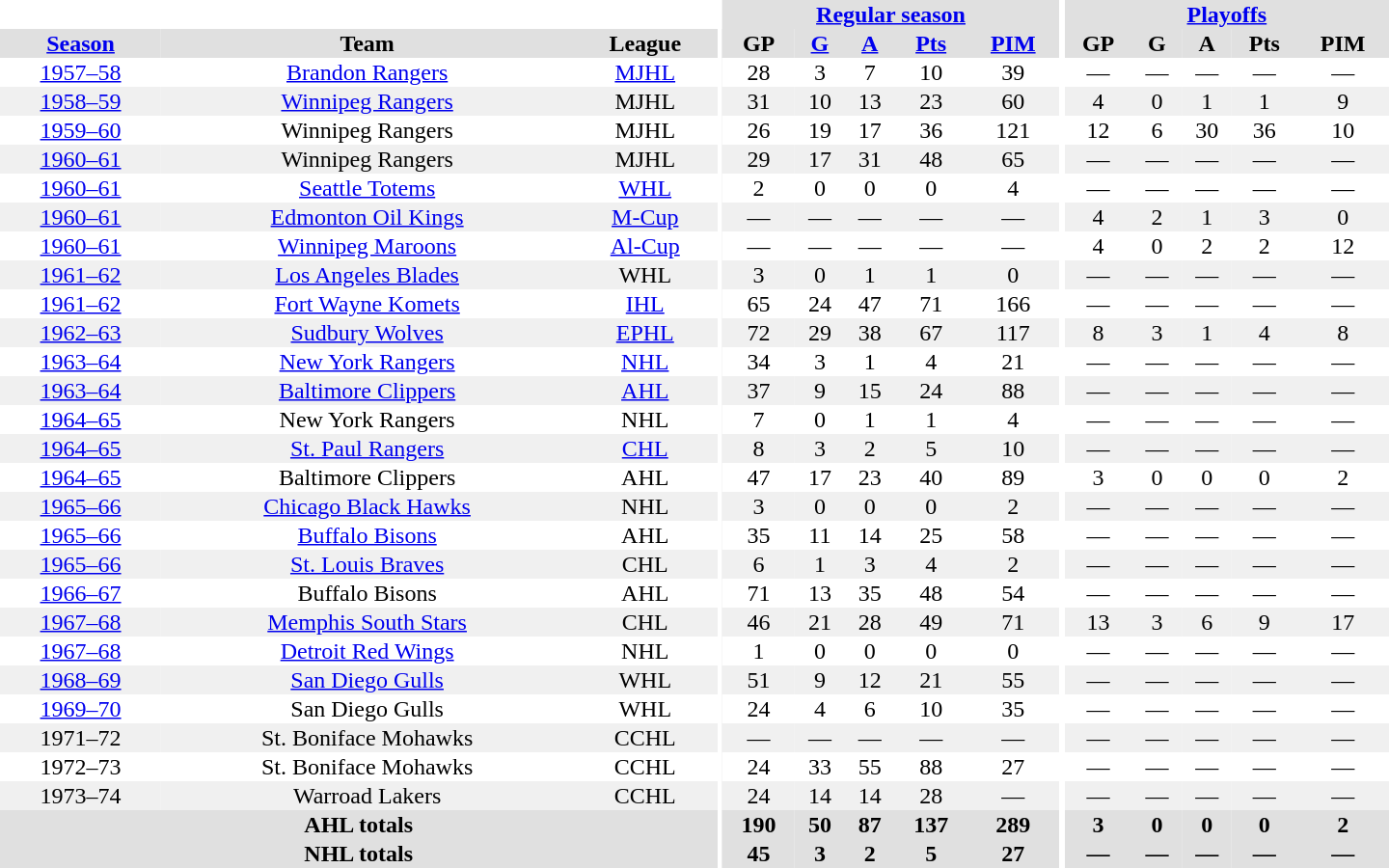<table border="0" cellpadding="1" cellspacing="0" style="text-align:center; width:60em">
<tr bgcolor="#e0e0e0">
<th colspan="3" bgcolor="#ffffff"></th>
<th rowspan="100" bgcolor="#ffffff"></th>
<th colspan="5"><a href='#'>Regular season</a></th>
<th rowspan="100" bgcolor="#ffffff"></th>
<th colspan="5"><a href='#'>Playoffs</a></th>
</tr>
<tr bgcolor="#e0e0e0">
<th><a href='#'>Season</a></th>
<th>Team</th>
<th>League</th>
<th>GP</th>
<th><a href='#'>G</a></th>
<th><a href='#'>A</a></th>
<th><a href='#'>Pts</a></th>
<th><a href='#'>PIM</a></th>
<th>GP</th>
<th>G</th>
<th>A</th>
<th>Pts</th>
<th>PIM</th>
</tr>
<tr>
<td><a href='#'>1957–58</a></td>
<td><a href='#'>Brandon Rangers</a></td>
<td><a href='#'>MJHL</a></td>
<td>28</td>
<td>3</td>
<td>7</td>
<td>10</td>
<td>39</td>
<td>—</td>
<td>—</td>
<td>—</td>
<td>—</td>
<td>—</td>
</tr>
<tr bgcolor="#f0f0f0">
<td><a href='#'>1958–59</a></td>
<td><a href='#'>Winnipeg Rangers</a></td>
<td>MJHL</td>
<td>31</td>
<td>10</td>
<td>13</td>
<td>23</td>
<td>60</td>
<td>4</td>
<td>0</td>
<td>1</td>
<td>1</td>
<td>9</td>
</tr>
<tr>
<td><a href='#'>1959–60</a></td>
<td>Winnipeg Rangers</td>
<td>MJHL</td>
<td>26</td>
<td>19</td>
<td>17</td>
<td>36</td>
<td>121</td>
<td>12</td>
<td>6</td>
<td>30</td>
<td>36</td>
<td>10</td>
</tr>
<tr bgcolor="#f0f0f0">
<td><a href='#'>1960–61</a></td>
<td>Winnipeg Rangers</td>
<td>MJHL</td>
<td>29</td>
<td>17</td>
<td>31</td>
<td>48</td>
<td>65</td>
<td>—</td>
<td>—</td>
<td>—</td>
<td>—</td>
<td>—</td>
</tr>
<tr>
<td><a href='#'>1960–61</a></td>
<td><a href='#'>Seattle Totems</a></td>
<td><a href='#'>WHL</a></td>
<td>2</td>
<td>0</td>
<td>0</td>
<td>0</td>
<td>4</td>
<td>—</td>
<td>—</td>
<td>—</td>
<td>—</td>
<td>—</td>
</tr>
<tr bgcolor="#f0f0f0">
<td><a href='#'>1960–61</a></td>
<td><a href='#'>Edmonton Oil Kings</a></td>
<td><a href='#'>M-Cup</a></td>
<td>—</td>
<td>—</td>
<td>—</td>
<td>—</td>
<td>—</td>
<td>4</td>
<td>2</td>
<td>1</td>
<td>3</td>
<td>0</td>
</tr>
<tr>
<td><a href='#'>1960–61</a></td>
<td><a href='#'>Winnipeg Maroons</a></td>
<td><a href='#'>Al-Cup</a></td>
<td>—</td>
<td>—</td>
<td>—</td>
<td>—</td>
<td>—</td>
<td>4</td>
<td>0</td>
<td>2</td>
<td>2</td>
<td>12</td>
</tr>
<tr bgcolor="#f0f0f0">
<td><a href='#'>1961–62</a></td>
<td><a href='#'>Los Angeles Blades</a></td>
<td>WHL</td>
<td>3</td>
<td>0</td>
<td>1</td>
<td>1</td>
<td>0</td>
<td>—</td>
<td>—</td>
<td>—</td>
<td>—</td>
<td>—</td>
</tr>
<tr>
<td><a href='#'>1961–62</a></td>
<td><a href='#'>Fort Wayne Komets</a></td>
<td><a href='#'>IHL</a></td>
<td>65</td>
<td>24</td>
<td>47</td>
<td>71</td>
<td>166</td>
<td>—</td>
<td>—</td>
<td>—</td>
<td>—</td>
<td>—</td>
</tr>
<tr bgcolor="#f0f0f0">
<td><a href='#'>1962–63</a></td>
<td><a href='#'>Sudbury Wolves</a></td>
<td><a href='#'>EPHL</a></td>
<td>72</td>
<td>29</td>
<td>38</td>
<td>67</td>
<td>117</td>
<td>8</td>
<td>3</td>
<td>1</td>
<td>4</td>
<td>8</td>
</tr>
<tr>
<td><a href='#'>1963–64</a></td>
<td><a href='#'>New York Rangers</a></td>
<td><a href='#'>NHL</a></td>
<td>34</td>
<td>3</td>
<td>1</td>
<td>4</td>
<td>21</td>
<td>—</td>
<td>—</td>
<td>—</td>
<td>—</td>
<td>—</td>
</tr>
<tr bgcolor="#f0f0f0">
<td><a href='#'>1963–64</a></td>
<td><a href='#'>Baltimore Clippers</a></td>
<td><a href='#'>AHL</a></td>
<td>37</td>
<td>9</td>
<td>15</td>
<td>24</td>
<td>88</td>
<td>—</td>
<td>—</td>
<td>—</td>
<td>—</td>
<td>—</td>
</tr>
<tr>
<td><a href='#'>1964–65</a></td>
<td>New York Rangers</td>
<td>NHL</td>
<td>7</td>
<td>0</td>
<td>1</td>
<td>1</td>
<td>4</td>
<td>—</td>
<td>—</td>
<td>—</td>
<td>—</td>
<td>—</td>
</tr>
<tr bgcolor="#f0f0f0">
<td><a href='#'>1964–65</a></td>
<td><a href='#'>St. Paul Rangers</a></td>
<td><a href='#'>CHL</a></td>
<td>8</td>
<td>3</td>
<td>2</td>
<td>5</td>
<td>10</td>
<td>—</td>
<td>—</td>
<td>—</td>
<td>—</td>
<td>—</td>
</tr>
<tr>
<td><a href='#'>1964–65</a></td>
<td>Baltimore Clippers</td>
<td>AHL</td>
<td>47</td>
<td>17</td>
<td>23</td>
<td>40</td>
<td>89</td>
<td>3</td>
<td>0</td>
<td>0</td>
<td>0</td>
<td>2</td>
</tr>
<tr bgcolor="#f0f0f0">
<td><a href='#'>1965–66</a></td>
<td><a href='#'>Chicago Black Hawks</a></td>
<td>NHL</td>
<td>3</td>
<td>0</td>
<td>0</td>
<td>0</td>
<td>2</td>
<td>—</td>
<td>—</td>
<td>—</td>
<td>—</td>
<td>—</td>
</tr>
<tr>
<td><a href='#'>1965–66</a></td>
<td><a href='#'>Buffalo Bisons</a></td>
<td>AHL</td>
<td>35</td>
<td>11</td>
<td>14</td>
<td>25</td>
<td>58</td>
<td>—</td>
<td>—</td>
<td>—</td>
<td>—</td>
<td>—</td>
</tr>
<tr bgcolor="#f0f0f0">
<td><a href='#'>1965–66</a></td>
<td><a href='#'>St. Louis Braves</a></td>
<td>CHL</td>
<td>6</td>
<td>1</td>
<td>3</td>
<td>4</td>
<td>2</td>
<td>—</td>
<td>—</td>
<td>—</td>
<td>—</td>
<td>—</td>
</tr>
<tr>
<td><a href='#'>1966–67</a></td>
<td>Buffalo Bisons</td>
<td>AHL</td>
<td>71</td>
<td>13</td>
<td>35</td>
<td>48</td>
<td>54</td>
<td>—</td>
<td>—</td>
<td>—</td>
<td>—</td>
<td>—</td>
</tr>
<tr bgcolor="#f0f0f0">
<td><a href='#'>1967–68</a></td>
<td><a href='#'>Memphis South Stars</a></td>
<td>CHL</td>
<td>46</td>
<td>21</td>
<td>28</td>
<td>49</td>
<td>71</td>
<td>13</td>
<td>3</td>
<td>6</td>
<td>9</td>
<td>17</td>
</tr>
<tr>
<td><a href='#'>1967–68</a></td>
<td><a href='#'>Detroit Red Wings</a></td>
<td>NHL</td>
<td>1</td>
<td>0</td>
<td>0</td>
<td>0</td>
<td>0</td>
<td>—</td>
<td>—</td>
<td>—</td>
<td>—</td>
<td>—</td>
</tr>
<tr bgcolor="#f0f0f0">
<td><a href='#'>1968–69</a></td>
<td><a href='#'>San Diego Gulls</a></td>
<td>WHL</td>
<td>51</td>
<td>9</td>
<td>12</td>
<td>21</td>
<td>55</td>
<td>—</td>
<td>—</td>
<td>—</td>
<td>—</td>
<td>—</td>
</tr>
<tr>
<td><a href='#'>1969–70</a></td>
<td>San Diego Gulls</td>
<td>WHL</td>
<td>24</td>
<td>4</td>
<td>6</td>
<td>10</td>
<td>35</td>
<td>—</td>
<td>—</td>
<td>—</td>
<td>—</td>
<td>—</td>
</tr>
<tr bgcolor="#f0f0f0">
<td>1971–72</td>
<td>St. Boniface Mohawks</td>
<td>CCHL</td>
<td>—</td>
<td>—</td>
<td>—</td>
<td>—</td>
<td>—</td>
<td>—</td>
<td>—</td>
<td>—</td>
<td>—</td>
<td>—</td>
</tr>
<tr>
<td>1972–73</td>
<td>St. Boniface Mohawks</td>
<td>CCHL</td>
<td>24</td>
<td>33</td>
<td>55</td>
<td>88</td>
<td>27</td>
<td>—</td>
<td>—</td>
<td>—</td>
<td>—</td>
<td>—</td>
</tr>
<tr bgcolor="#f0f0f0">
<td>1973–74</td>
<td>Warroad Lakers</td>
<td>CCHL</td>
<td>24</td>
<td>14</td>
<td>14</td>
<td>28</td>
<td>—</td>
<td>—</td>
<td>—</td>
<td>—</td>
<td>—</td>
<td>—</td>
</tr>
<tr bgcolor="#e0e0e0">
<th colspan="3">AHL totals</th>
<th>190</th>
<th>50</th>
<th>87</th>
<th>137</th>
<th>289</th>
<th>3</th>
<th>0</th>
<th>0</th>
<th>0</th>
<th>2</th>
</tr>
<tr bgcolor="#e0e0e0">
<th colspan="3">NHL totals</th>
<th>45</th>
<th>3</th>
<th>2</th>
<th>5</th>
<th>27</th>
<th>—</th>
<th>—</th>
<th>—</th>
<th>—</th>
<th>—</th>
</tr>
</table>
